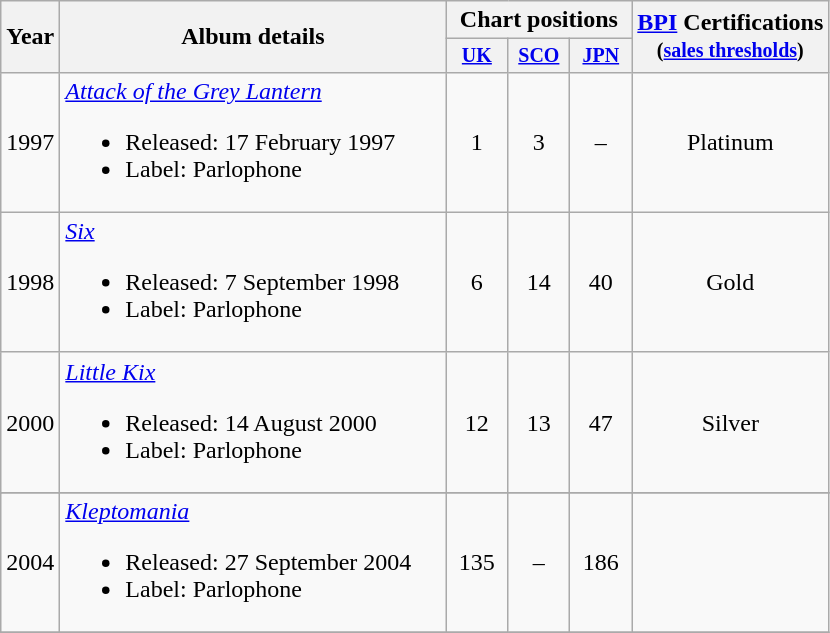<table class="wikitable" style=text-align:center;>
<tr>
<th rowspan="2">Year</th>
<th rowspan="2" width="250">Album details</th>
<th colspan="3">Chart positions</th>
<th rowspan="2"><a href='#'>BPI</a> Certifications<br><small>(<a href='#'>sales thresholds</a>)</small></th>
</tr>
<tr style="font-size:smaller;">
<th width="35"><a href='#'>UK</a> <br></th>
<th width="35"><a href='#'>SCO</a><br></th>
<th width="35"><a href='#'>JPN</a> <br></th>
</tr>
<tr>
<td rowspan="1">1997</td>
<td align="left"><em><a href='#'>Attack of the Grey Lantern</a></em><br><ul><li>Released: 17 February 1997</li><li>Label: Parlophone</li></ul></td>
<td>1</td>
<td>3</td>
<td>–</td>
<td>Platinum</td>
</tr>
<tr>
<td rowspan="1">1998</td>
<td align="left"><em><a href='#'>Six</a></em><br><ul><li>Released: 7 September 1998</li><li>Label: Parlophone</li></ul></td>
<td>6</td>
<td>14</td>
<td>40</td>
<td>Gold</td>
</tr>
<tr>
<td rowspan="1">2000</td>
<td align="left"><em><a href='#'>Little Kix</a></em><br><ul><li>Released: 14 August 2000</li><li>Label: Parlophone</li></ul></td>
<td>12</td>
<td>13</td>
<td>47</td>
<td>Silver</td>
</tr>
<tr>
</tr>
<tr>
<td rowspan="1">2004</td>
<td align="left"><em><a href='#'>Kleptomania</a></em><br><ul><li>Released: 27 September 2004</li><li>Label: Parlophone</li></ul></td>
<td>135</td>
<td>–</td>
<td>186</td>
<td></td>
</tr>
<tr>
</tr>
</table>
